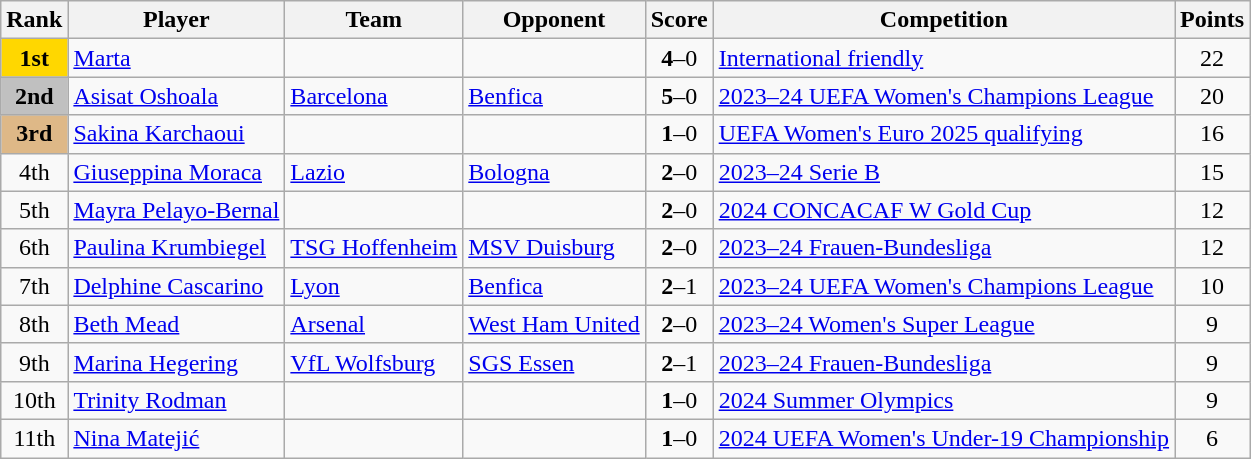<table class="wikitable">
<tr>
<th>Rank</th>
<th>Player</th>
<th>Team</th>
<th>Opponent</th>
<th>Score</th>
<th>Competition</th>
<th>Points</th>
</tr>
<tr>
<td scope=col style="background-color: gold" align="center"><strong>1st</strong></td>
<td> <a href='#'>Marta</a></td>
<td></td>
<td></td>
<td align="center"><strong>4</strong>–0</td>
<td><a href='#'>International friendly</a></td>
<td align="center">22</td>
</tr>
<tr>
<td scope=col style="background-color: silver" align="center"><strong>2nd</strong></td>
<td> <a href='#'>Asisat Oshoala</a></td>
<td> <a href='#'>Barcelona</a></td>
<td> <a href='#'>Benfica</a></td>
<td align="center"><strong>5</strong>–0</td>
<td><a href='#'>2023–24 UEFA Women's Champions League</a></td>
<td align="center">20</td>
</tr>
<tr>
<td scope=col style="background-color: burlywood" align="center"><strong>3rd</strong></td>
<td> <a href='#'>Sakina Karchaoui</a></td>
<td></td>
<td></td>
<td align="center"><strong>1</strong>–0</td>
<td><a href='#'>UEFA Women's Euro 2025 qualifying</a></td>
<td align="center">16</td>
</tr>
<tr>
<td scope=col align="center">4th</td>
<td> <a href='#'>Giuseppina Moraca</a></td>
<td> <a href='#'>Lazio</a></td>
<td> <a href='#'>Bologna</a></td>
<td align="center"><strong>2</strong>–0</td>
<td><a href='#'>2023–24 Serie B</a></td>
<td align="center">15</td>
</tr>
<tr>
<td scope=col align="center">5th</td>
<td> <a href='#'>Mayra Pelayo-Bernal</a></td>
<td></td>
<td></td>
<td align="center"><strong>2</strong>–0</td>
<td><a href='#'>2024 CONCACAF W Gold Cup</a></td>
<td align="center">12</td>
</tr>
<tr>
<td scope=col align="center">6th</td>
<td> <a href='#'>Paulina Krumbiegel</a></td>
<td> <a href='#'>TSG Hoffenheim</a></td>
<td> <a href='#'>MSV Duisburg</a></td>
<td align="center"><strong>2</strong>–0</td>
<td><a href='#'>2023–24 Frauen-Bundesliga</a></td>
<td align="center">12</td>
</tr>
<tr>
<td scope=col align="center">7th</td>
<td> <a href='#'>Delphine Cascarino</a></td>
<td> <a href='#'>Lyon</a></td>
<td> <a href='#'>Benfica</a></td>
<td align="center"><strong>2</strong>–1</td>
<td><a href='#'>2023–24 UEFA Women's Champions League</a></td>
<td align="center">10</td>
</tr>
<tr>
<td scope=col align="center">8th</td>
<td> <a href='#'>Beth Mead</a></td>
<td> <a href='#'>Arsenal</a></td>
<td> <a href='#'>West Ham United</a></td>
<td align="center"><strong>2</strong>–0</td>
<td><a href='#'>2023–24 Women's Super League</a></td>
<td align="center">9</td>
</tr>
<tr>
<td scope=col align="center">9th</td>
<td> <a href='#'>Marina Hegering</a></td>
<td> <a href='#'>VfL Wolfsburg</a></td>
<td> <a href='#'>SGS Essen</a></td>
<td align="center"><strong>2</strong>–1</td>
<td><a href='#'>2023–24 Frauen-Bundesliga</a></td>
<td align="center">9</td>
</tr>
<tr>
<td scope=col align="center">10th</td>
<td> <a href='#'>Trinity Rodman</a></td>
<td></td>
<td></td>
<td align="center"><strong>1</strong>–0</td>
<td><a href='#'>2024 Summer Olympics</a></td>
<td align="center">9</td>
</tr>
<tr>
<td scope=col align="center">11th</td>
<td> <a href='#'>Nina Matejić</a></td>
<td></td>
<td></td>
<td align="center"><strong>1</strong>–0</td>
<td><a href='#'>2024 UEFA Women's Under-19 Championship</a></td>
<td align="center">6</td>
</tr>
</table>
